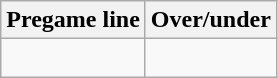<table class="wikitable">
<tr align="center">
<th style=>Pregame line</th>
<th style=>Over/under</th>
</tr>
<tr align="center">
<td></td>
<td> </td>
</tr>
</table>
